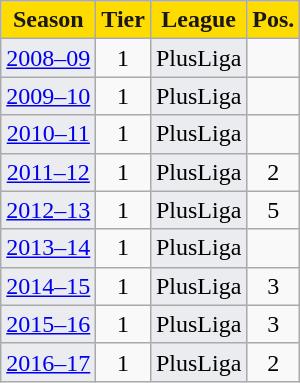<table class="wikitable" style="font-size:100%; text-align:center">
<tr>
<th style="color:#1A181C; background-color:#FFDC00">Season</th>
<th style="color:#1A181C; background-color:#FFDC00">Tier</th>
<th style="color:#1A181C; background-color:#FFDC00">League</th>
<th style="color:#1A181C; background-color:#FFDC00">Pos.</th>
</tr>
<tr>
<td style="background:#EAECF0"><a href='#'>2008–09</a></td>
<td align="center">1</td>
<td style="background:#EAECF0">PlusLiga</td>
<td align="center"></td>
</tr>
<tr>
<td style="background:#EAECF0"><a href='#'>2009–10</a></td>
<td align="center">1</td>
<td style="background:#EAECF0">PlusLiga</td>
<td align="center"></td>
</tr>
<tr>
<td style="background:#EAECF0"><a href='#'>2010–11</a></td>
<td align="center">1</td>
<td style="background:#EAECF0">PlusLiga</td>
<td align="center"></td>
</tr>
<tr>
<td style="background:#EAECF0"><a href='#'>2011–12</a></td>
<td align="center">1</td>
<td style="background:#EAECF0">PlusLiga</td>
<td align="center">2</td>
</tr>
<tr>
<td style="background:#EAECF0"><a href='#'>2012–13</a></td>
<td align="center">1</td>
<td style="background:#EAECF0">PlusLiga</td>
<td align="center">5</td>
</tr>
<tr>
<td style="background:#EAECF0"><a href='#'>2013–14</a></td>
<td align="center">1</td>
<td style="background:#EAECF0">PlusLiga</td>
<td align="center"></td>
</tr>
<tr>
<td style="background:#EAECF0"><a href='#'>2014–15</a></td>
<td align="center">1</td>
<td style="background:#EAECF0">PlusLiga</td>
<td align="center">3</td>
</tr>
<tr>
<td style="background:#EAECF0"><a href='#'>2015–16</a></td>
<td align="center">1</td>
<td style="background:#EAECF0">PlusLiga</td>
<td align="center">3</td>
</tr>
<tr>
<td style="background:#EAECF0"><a href='#'>2016–17</a></td>
<td align="center">1</td>
<td style="background:#EAECF0">PlusLiga</td>
<td align="center">2</td>
</tr>
</table>
